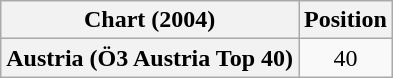<table class="wikitable plainrowheaders" style="text-align:center">
<tr>
<th scope="col">Chart (2004)</th>
<th scope="col">Position</th>
</tr>
<tr>
<th scope="row">Austria (Ö3 Austria Top 40)</th>
<td>40</td>
</tr>
</table>
